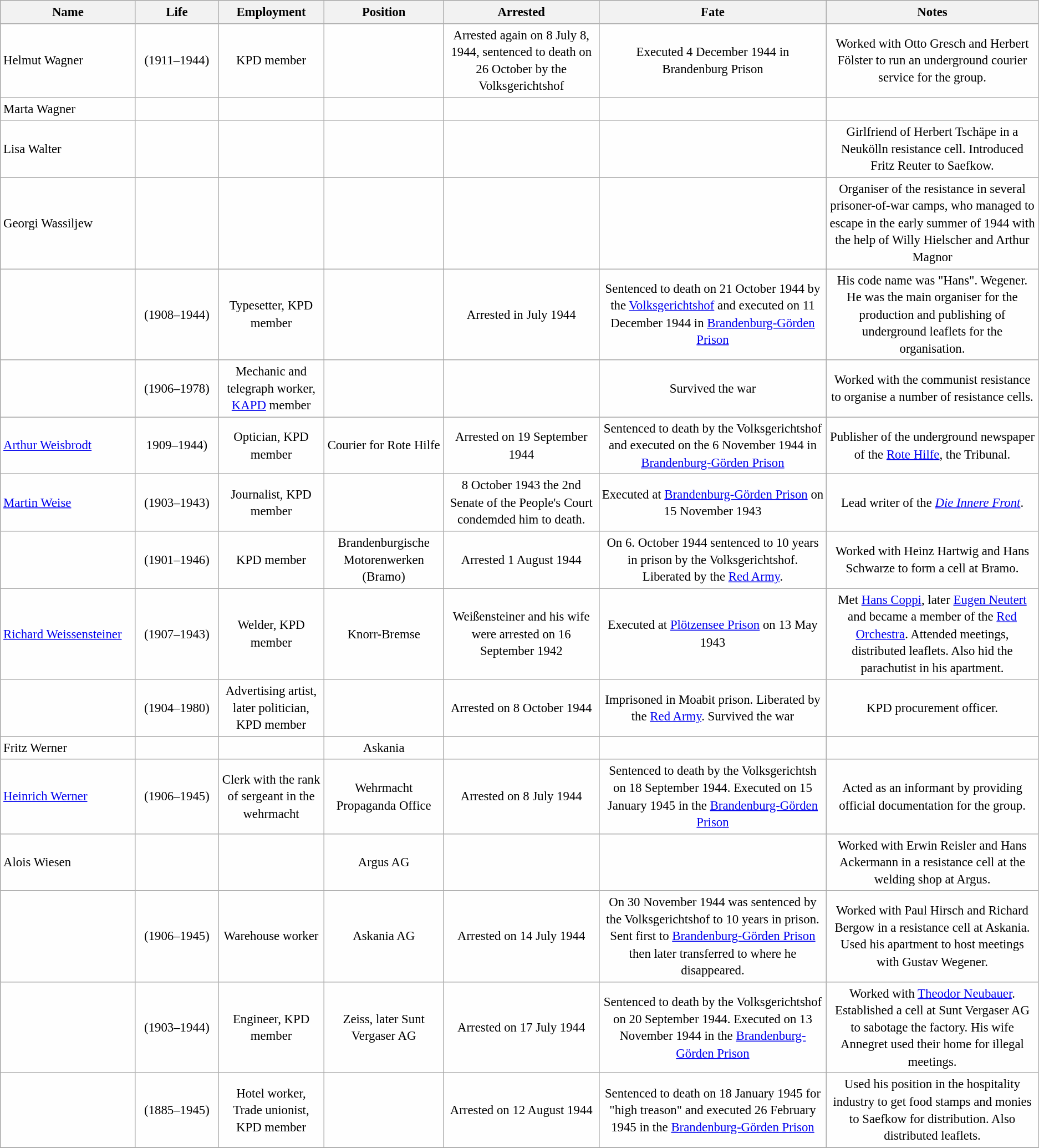<table class="wikitable sortable" style="table-layout:fixed;background-color:#FEFEFE;font-size:95%;padding:0.30em;line-height:1.35em;">
<tr>
<th scope="col"  width=13%>Name</th>
<th scope="col"  width=8%>Life</th>
<th scope="col">Employment</th>
<th scope="col">Position</th>
<th scope="col">Arrested</th>
<th scope="col">Fate</th>
<th scope="col">Notes</th>
</tr>
<tr>
<td>Helmut Wagner</td>
<td style="text-align: center;">(1911–1944)</td>
<td style="text-align: center;">KPD member</td>
<td style="text-align: center;"></td>
<td style="text-align: center;">Arrested again on 8 July 8, 1944, sentenced to death on 26 October by the Volksgerichtshof</td>
<td style="text-align: center;">Executed 4 December 1944 in  Brandenburg Prison</td>
<td style="text-align: center;">Worked with Otto Gresch and Herbert Fölster to run an underground courier service for the group.</td>
</tr>
<tr>
<td>Marta Wagner</td>
<td style="text-align: center;"></td>
<td style="text-align: center;"></td>
<td style="text-align: center;"></td>
<td style="text-align: center;"></td>
<td style="text-align: center;"></td>
<td style="text-align: center;"></td>
</tr>
<tr>
<td>Lisa Walter</td>
<td style="text-align: center;"></td>
<td style="text-align: center;"></td>
<td style="text-align: center;"></td>
<td style="text-align: center;"></td>
<td style="text-align: center;"></td>
<td style="text-align: center;">Girlfriend of  Herbert Tschäpe in a Neukölln resistance cell. Introduced Fritz Reuter to Saefkow.</td>
</tr>
<tr>
<td>Georgi Wassiljew</td>
<td style="text-align: center;"></td>
<td style="text-align: center;"></td>
<td style="text-align: center;"></td>
<td style="text-align: center;"></td>
<td style="text-align: center;"></td>
<td style="text-align: center;">Organiser of the resistance in several prisoner-of-war camps, who managed to escape in the early summer of 1944 with the help of Willy Hielscher and Arthur Magnor</td>
</tr>
<tr>
<td></td>
<td style="text-align: center;">(1908–1944)</td>
<td style="text-align: center;">Typesetter, KPD member</td>
<td style="text-align: center;"></td>
<td style="text-align: center;">Arrested in July 1944</td>
<td style="text-align: center;">Sentenced to death on 21 October 1944 by the <a href='#'>Volksgerichtshof</a> and executed on 11 December 1944 in  <a href='#'>Brandenburg-Görden Prison</a></td>
<td style="text-align: center;">His code name was "Hans". Wegener. He was the main organiser for the production and publishing of underground leaflets for the organisation.</td>
</tr>
<tr>
<td></td>
<td style="text-align: center;">(1906–1978)</td>
<td style="text-align: center;">Mechanic and telegraph worker, <a href='#'>KAPD</a> member</td>
<td style="text-align: center;"></td>
<td style="text-align: center;"></td>
<td style="text-align: center;">Survived the war</td>
<td style="text-align: center;">Worked with the communist resistance to organise a number of resistance cells.</td>
</tr>
<tr>
<td><a href='#'>Arthur Weisbrodt</a></td>
<td style="text-align: center;">1909–1944)</td>
<td style="text-align: center;">Optician, KPD member</td>
<td style="text-align: center;">Courier for Rote Hilfe</td>
<td style="text-align: center;">Arrested on 19 September 1944</td>
<td style="text-align: center;">Sentenced to death by the Volksgerichtshof and executed on the 6 November 1944 in  <a href='#'>Brandenburg-Görden Prison</a></td>
<td style="text-align: center;">Publisher of the underground newspaper of the <a href='#'>Rote Hilfe</a>, the Tribunal.</td>
</tr>
<tr>
<td><a href='#'>Martin Weise</a></td>
<td style="text-align: center;">(1903–1943)</td>
<td style="text-align: center;">Journalist, KPD member</td>
<td style="text-align: center;"></td>
<td style="text-align: center;">8 October 1943 the 2nd Senate of the People's Court condemded him to death.</td>
<td style="text-align: center;">Executed at <a href='#'>Brandenburg-Görden Prison</a> on 15 November 1943</td>
<td style="text-align: center;">Lead writer of the <em><a href='#'>Die Innere Front</a></em>.</td>
</tr>
<tr>
<td></td>
<td style="text-align: center;">(1901–1946)</td>
<td style="text-align: center;">KPD member</td>
<td style="text-align: center;">Brandenburgische Motorenwerken (Bramo)</td>
<td style="text-align: center;">Arrested 1 August 1944</td>
<td style="text-align: center;">On 6. October 1944  sentenced to 10 years in prison by the Volksgerichtshof.  Liberated by the <a href='#'>Red Army</a>.</td>
<td style="text-align: center;">Worked with Heinz Hartwig and Hans Schwarze to form a cell at Bramo.</td>
</tr>
<tr>
<td><a href='#'>Richard Weissensteiner</a></td>
<td style="text-align: center;">(1907–1943)</td>
<td style="text-align: center;">Welder, KPD member</td>
<td style="text-align: center;">Knorr-Bremse</td>
<td style="text-align: center;">Weißensteiner and his wife were arrested on 16 September 1942</td>
<td style="text-align: center;">Executed at <a href='#'>Plötzensee Prison</a> on 13 May 1943</td>
<td style="text-align: center;">Met <a href='#'>Hans Coppi</a>, later <a href='#'>Eugen Neutert</a> and became a member of the <a href='#'>Red Orchestra</a>. Attended meetings, distributed leaflets. Also hid the parachutist  in his apartment.</td>
</tr>
<tr>
<td></td>
<td style="text-align: center;">(1904–1980)</td>
<td style="text-align: center;">Advertising artist, later politician, KPD member</td>
<td style="text-align: center;"></td>
<td style="text-align: center;">Arrested on 8 October 1944</td>
<td style="text-align: center;">Imprisoned in Moabit prison. Liberated by the <a href='#'>Red Army</a>. Survived the war</td>
<td style="text-align: center;">KPD procurement officer.</td>
</tr>
<tr>
<td>Fritz Werner</td>
<td style="text-align: center;"></td>
<td style="text-align: center;"></td>
<td style="text-align: center;">Askania</td>
<td style="text-align: center;"></td>
<td style="text-align: center;"></td>
<td style="text-align: center;"></td>
</tr>
<tr>
<td><a href='#'>Heinrich Werner</a></td>
<td style="text-align: center;">(1906–1945)</td>
<td style="text-align: center;">Clerk with the rank of sergeant in the wehrmacht</td>
<td style="text-align: center;">Wehrmacht Propaganda Office</td>
<td style="text-align: center;">Arrested on  8 July 1944</td>
<td style="text-align: center;">Sentenced to death by the Volksgerichtsh on 18 September 1944. Executed on 15 January 1945 in the <a href='#'>Brandenburg-Görden Prison</a></td>
<td style="text-align: center;">Acted as an informant by providing official documentation for the group.</td>
</tr>
<tr>
<td>Alois Wiesen</td>
<td style="text-align: center;"></td>
<td style="text-align: center;"></td>
<td style="text-align: center;">Argus AG</td>
<td style="text-align: center;"></td>
<td style="text-align: center;"></td>
<td style="text-align: center;">Worked with Erwin Reisler and Hans Ackermann in a resistance cell at the welding shop at Argus.</td>
</tr>
<tr>
<td></td>
<td style="text-align: center;">(1906–1945)</td>
<td style="text-align: center;">Warehouse worker</td>
<td style="text-align: center;">Askania AG</td>
<td style="text-align: center;">Arrested on 14 July 1944</td>
<td style="text-align: center;">On 30 November 1944 was sentenced by the Volksgerichtshof  to 10 years in prison. Sent first to  <a href='#'>Brandenburg-Görden Prison</a> then later transferred to   where he disappeared.</td>
<td style="text-align: center;">Worked with Paul Hirsch and Richard Bergow in a resistance cell at Askania. Used his apartment to host meetings with Gustav Wegener.</td>
</tr>
<tr>
<td></td>
<td style="text-align: center;">(1903–1944)</td>
<td style="text-align: center;">Engineer, KPD member</td>
<td style="text-align: center;">Zeiss, later Sunt Vergaser AG</td>
<td style="text-align: center;">Arrested on 17 July 1944</td>
<td style="text-align: center;">Sentenced to death by the Volksgerichtshof on 20 September 1944. Executed on 13 November 1944 in the <a href='#'>Brandenburg-Görden Prison</a></td>
<td style="text-align: center;">Worked with <a href='#'>Theodor Neubauer</a>. Established a cell at Sunt Vergaser AG to sabotage the factory. His wife Annegret used their home for illegal meetings.</td>
</tr>
<tr>
<td></td>
<td style="text-align: center;">(1885–1945)</td>
<td style="text-align: center;">Hotel worker, Trade unionist, KPD member</td>
<td style="text-align: center;"></td>
<td style="text-align: center;">Arrested on 12 August 1944</td>
<td style="text-align: center;">Sentenced to death on 18 January 1945 for "high treason" and executed 26 February 1945 in the <a href='#'>Brandenburg-Görden Prison</a></td>
<td style="text-align: center;">Used his position in the hospitality industry to get food stamps and monies to Saefkow for distribution. Also distributed leaflets.</td>
</tr>
<tr>
</tr>
</table>
